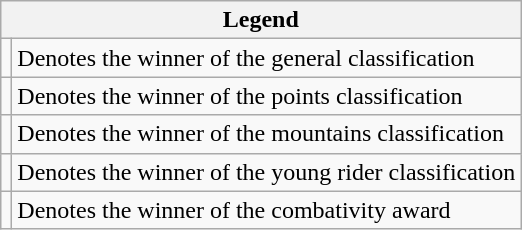<table class="wikitable">
<tr>
<th colspan="2">Legend</th>
</tr>
<tr>
<td></td>
<td>Denotes the winner of the general classification</td>
</tr>
<tr>
<td></td>
<td>Denotes the winner of the points classification</td>
</tr>
<tr>
<td></td>
<td>Denotes the winner of the mountains classification</td>
</tr>
<tr>
<td></td>
<td>Denotes the winner of the young rider classification</td>
</tr>
<tr>
<td></td>
<td>Denotes the winner of the combativity award</td>
</tr>
</table>
